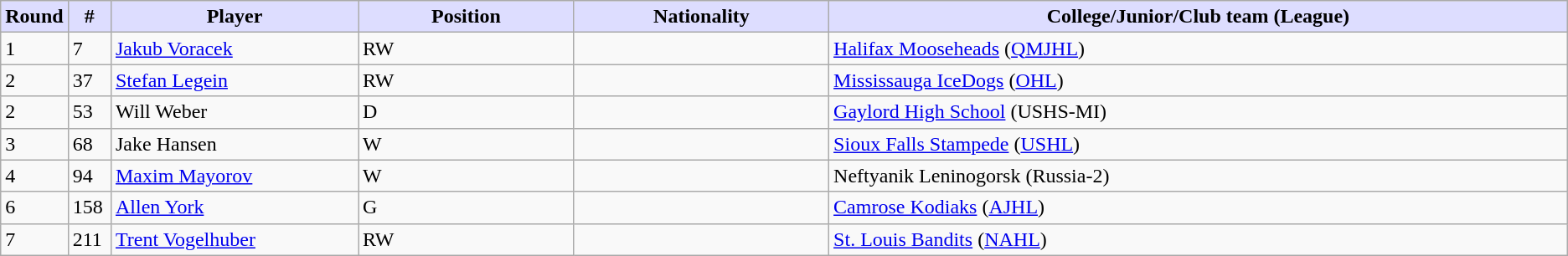<table class="wikitable">
<tr>
<th style="background:#ddf; width:2.75%;">Round</th>
<th style="background:#ddf; width:2.75%;">#</th>
<th style="background:#ddf; width:16.0%;">Player</th>
<th style="background:#ddf; width:14.0%;">Position</th>
<th style="background:#ddf; width:16.5%;">Nationality</th>
<th style="background:#ddf; width:100.0%;">College/Junior/Club team (League)</th>
</tr>
<tr>
<td>1</td>
<td>7</td>
<td><a href='#'>Jakub Voracek</a></td>
<td>RW</td>
<td></td>
<td><a href='#'>Halifax Mooseheads</a> (<a href='#'>QMJHL</a>)</td>
</tr>
<tr>
<td>2</td>
<td>37</td>
<td><a href='#'>Stefan Legein</a></td>
<td>RW</td>
<td></td>
<td><a href='#'>Mississauga IceDogs</a> (<a href='#'>OHL</a>)</td>
</tr>
<tr>
<td>2</td>
<td>53</td>
<td>Will Weber</td>
<td>D</td>
<td></td>
<td><a href='#'>Gaylord High School</a> (USHS-MI)</td>
</tr>
<tr>
<td>3</td>
<td>68</td>
<td>Jake Hansen</td>
<td>W</td>
<td></td>
<td><a href='#'>Sioux Falls Stampede</a> (<a href='#'>USHL</a>)</td>
</tr>
<tr>
<td>4</td>
<td>94</td>
<td><a href='#'>Maxim Mayorov</a></td>
<td>W</td>
<td></td>
<td>Neftyanik Leninogorsk (Russia-2)</td>
</tr>
<tr>
<td>6</td>
<td>158</td>
<td><a href='#'>Allen York</a></td>
<td>G</td>
<td></td>
<td><a href='#'>Camrose Kodiaks</a> (<a href='#'>AJHL</a>)</td>
</tr>
<tr>
<td>7</td>
<td>211</td>
<td><a href='#'>Trent Vogelhuber</a></td>
<td>RW</td>
<td></td>
<td><a href='#'>St. Louis Bandits</a> (<a href='#'>NAHL</a>)</td>
</tr>
</table>
